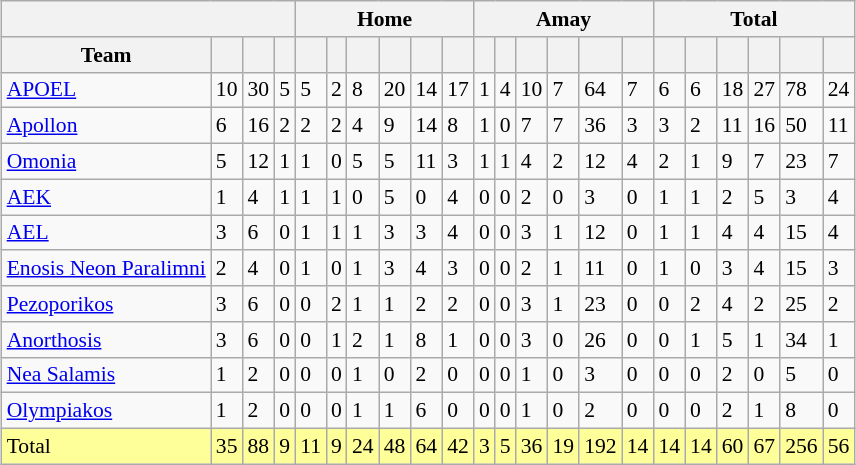<table class="wikitable sortable" style="margin:1em auto; font-size:90%;">
<tr>
<th colspan=4></th>
<th colspan=6>Home</th>
<th colspan=6>Amay</th>
<th colspan=6>Total</th>
</tr>
<tr>
<th>Team</th>
<th></th>
<th></th>
<th></th>
<th></th>
<th></th>
<th></th>
<th></th>
<th></th>
<th></th>
<th></th>
<th></th>
<th></th>
<th></th>
<th></th>
<th></th>
<th></th>
<th></th>
<th></th>
<th></th>
<th></th>
<th></th>
</tr>
<tr>
<td><a href='#'>APOEL</a></td>
<td>10</td>
<td>30</td>
<td>5</td>
<td>5</td>
<td>2</td>
<td>8</td>
<td>20</td>
<td>14</td>
<td>17</td>
<td>1</td>
<td>4</td>
<td>10</td>
<td>7</td>
<td>64</td>
<td>7</td>
<td>6</td>
<td>6</td>
<td>18</td>
<td>27</td>
<td>78</td>
<td>24</td>
</tr>
<tr>
<td><a href='#'>Apollon</a></td>
<td>6</td>
<td>16</td>
<td>2</td>
<td>2</td>
<td>2</td>
<td>4</td>
<td>9</td>
<td>14</td>
<td>8</td>
<td>1</td>
<td>0</td>
<td>7</td>
<td>7</td>
<td>36</td>
<td>3</td>
<td>3</td>
<td>2</td>
<td>11</td>
<td>16</td>
<td>50</td>
<td>11</td>
</tr>
<tr>
<td><a href='#'>Omonia</a></td>
<td>5</td>
<td>12</td>
<td>1</td>
<td>1</td>
<td>0</td>
<td>5</td>
<td>5</td>
<td>11</td>
<td>3</td>
<td>1</td>
<td>1</td>
<td>4</td>
<td>2</td>
<td>12</td>
<td>4</td>
<td>2</td>
<td>1</td>
<td>9</td>
<td>7</td>
<td>23</td>
<td>7</td>
</tr>
<tr>
<td><a href='#'>AEK</a></td>
<td>1</td>
<td>4</td>
<td>1</td>
<td>1</td>
<td>1</td>
<td>0</td>
<td>5</td>
<td>0</td>
<td>4</td>
<td>0</td>
<td>0</td>
<td>2</td>
<td>0</td>
<td>3</td>
<td>0</td>
<td>1</td>
<td>1</td>
<td>2</td>
<td>5</td>
<td>3</td>
<td>4</td>
</tr>
<tr>
<td><a href='#'>AEL</a></td>
<td>3</td>
<td>6</td>
<td>0</td>
<td>1</td>
<td>1</td>
<td>1</td>
<td>3</td>
<td>3</td>
<td>4</td>
<td>0</td>
<td>0</td>
<td>3</td>
<td>1</td>
<td>12</td>
<td>0</td>
<td>1</td>
<td>1</td>
<td>4</td>
<td>4</td>
<td>15</td>
<td>4</td>
</tr>
<tr>
<td><a href='#'>Enosis Neon Paralimni</a></td>
<td>2</td>
<td>4</td>
<td>0</td>
<td>1</td>
<td>0</td>
<td>1</td>
<td>3</td>
<td>4</td>
<td>3</td>
<td>0</td>
<td>0</td>
<td>2</td>
<td>1</td>
<td>11</td>
<td>0</td>
<td>1</td>
<td>0</td>
<td>3</td>
<td>4</td>
<td>15</td>
<td>3</td>
</tr>
<tr>
<td><a href='#'>Pezoporikos</a></td>
<td>3</td>
<td>6</td>
<td>0</td>
<td>0</td>
<td>2</td>
<td>1</td>
<td>1</td>
<td>2</td>
<td>2</td>
<td>0</td>
<td>0</td>
<td>3</td>
<td>1</td>
<td>23</td>
<td>0</td>
<td>0</td>
<td>2</td>
<td>4</td>
<td>2</td>
<td>25</td>
<td>2</td>
</tr>
<tr>
<td><a href='#'>Anorthosis</a></td>
<td>3</td>
<td>6</td>
<td>0</td>
<td>0</td>
<td>1</td>
<td>2</td>
<td>1</td>
<td>8</td>
<td>1</td>
<td>0</td>
<td>0</td>
<td>3</td>
<td>0</td>
<td>26</td>
<td>0</td>
<td>0</td>
<td>1</td>
<td>5</td>
<td>1</td>
<td>34</td>
<td>1</td>
</tr>
<tr>
<td><a href='#'>Nea Salamis</a></td>
<td>1</td>
<td>2</td>
<td>0</td>
<td>0</td>
<td>0</td>
<td>1</td>
<td>0</td>
<td>2</td>
<td>0</td>
<td>0</td>
<td>0</td>
<td>1</td>
<td>0</td>
<td>3</td>
<td>0</td>
<td>0</td>
<td>0</td>
<td>2</td>
<td>0</td>
<td>5</td>
<td>0</td>
</tr>
<tr>
<td><a href='#'>Olympiakos</a></td>
<td>1</td>
<td>2</td>
<td>0</td>
<td>0</td>
<td>0</td>
<td>1</td>
<td>1</td>
<td>6</td>
<td>0</td>
<td>0</td>
<td>0</td>
<td>1</td>
<td>0</td>
<td>2</td>
<td>0</td>
<td>0</td>
<td>0</td>
<td>2</td>
<td>1</td>
<td>8</td>
<td>0</td>
</tr>
<tr style="background:#ff9;">
<td>Total</td>
<td>35</td>
<td>88</td>
<td>9</td>
<td>11</td>
<td>9</td>
<td>24</td>
<td>48</td>
<td>64</td>
<td>42</td>
<td>3</td>
<td>5</td>
<td>36</td>
<td>19</td>
<td>192</td>
<td>14</td>
<td>14</td>
<td>14</td>
<td>60</td>
<td>67</td>
<td>256</td>
<td>56</td>
</tr>
</table>
